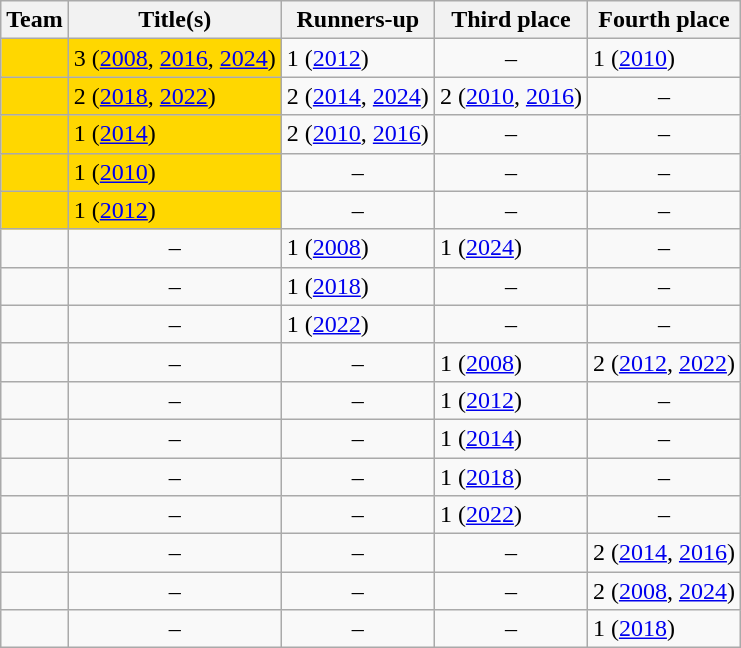<table class="wikitable sortable">
<tr>
<th>Team</th>
<th>Title(s)</th>
<th>Runners-up</th>
<th>Third place</th>
<th>Fourth place</th>
</tr>
<tr>
<td bgcolor=#FFD700></td>
<td bgcolor=#FFD700>3 (<a href='#'>2008</a>, <a href='#'>2016</a>, <a href='#'>2024</a>)</td>
<td>1 (<a href='#'>2012</a>)</td>
<td align="center">–</td>
<td>1 (<a href='#'>2010</a>)</td>
</tr>
<tr>
<td bgcolor="#FFD700"></td>
<td bgcolor="#FFD700">2 (<a href='#'>2018</a>, <a href='#'>2022</a>)</td>
<td>2 (<a href='#'>2014</a>, <a href='#'>2024</a>)</td>
<td>2 (<a href='#'>2010</a>, <a href='#'>2016</a>)</td>
<td align="center">–</td>
</tr>
<tr>
<td bgcolor=#FFD700></td>
<td bgcolor=#FFD700>1 (<a href='#'>2014</a>)</td>
<td>2 (<a href='#'>2010</a>, <a href='#'>2016</a>)</td>
<td align="center">–</td>
<td align="center">–</td>
</tr>
<tr>
<td bgcolor=#FFD700></td>
<td bgcolor=#FFD700>1 (<a href='#'>2010</a>)</td>
<td align="center">–</td>
<td align="center">–</td>
<td align="center">–</td>
</tr>
<tr>
<td bgcolor=#FFD700></td>
<td bgcolor=#FFD700>1 (<a href='#'>2012</a>)</td>
<td align="center">–</td>
<td align="center">–</td>
<td align="center">–</td>
</tr>
<tr>
<td></td>
<td align="center">–</td>
<td>1 (<a href='#'>2008</a>)</td>
<td>1 (<a href='#'>2024</a>)</td>
<td align="center">–</td>
</tr>
<tr>
<td></td>
<td align="center">–</td>
<td>1 (<a href='#'>2018</a>)</td>
<td align="center">–</td>
<td align="center">–</td>
</tr>
<tr>
<td></td>
<td align="center">–</td>
<td>1 (<a href='#'>2022</a>)</td>
<td align="center">–</td>
<td align="center">–</td>
</tr>
<tr>
<td></td>
<td align="center">–</td>
<td align="center">–</td>
<td>1 (<a href='#'>2008</a>)</td>
<td>2 (<a href='#'>2012</a>, <a href='#'>2022</a>)</td>
</tr>
<tr>
<td></td>
<td align="center">–</td>
<td align="center">–</td>
<td>1 (<a href='#'>2012</a>)</td>
<td align="center">–</td>
</tr>
<tr>
<td></td>
<td align="center">–</td>
<td align="center">–</td>
<td>1 (<a href='#'>2014</a>)</td>
<td align="center">–</td>
</tr>
<tr>
<td></td>
<td align="center">–</td>
<td align="center">–</td>
<td>1 (<a href='#'>2018</a>)</td>
<td align="center">–</td>
</tr>
<tr>
<td></td>
<td align="center">–</td>
<td align="center">–</td>
<td>1 (<a href='#'>2022</a>)</td>
<td align="center">–</td>
</tr>
<tr>
<td></td>
<td align="center">–</td>
<td align="center">–</td>
<td align="center">–</td>
<td>2 (<a href='#'>2014</a>, <a href='#'>2016</a>)</td>
</tr>
<tr>
<td></td>
<td align="center">–</td>
<td align="center">–</td>
<td align="center">–</td>
<td>2 (<a href='#'>2008</a>, <a href='#'>2024</a>)</td>
</tr>
<tr>
<td></td>
<td align="center">–</td>
<td align="center">–</td>
<td align="center">–</td>
<td>1 (<a href='#'>2018</a>)</td>
</tr>
</table>
